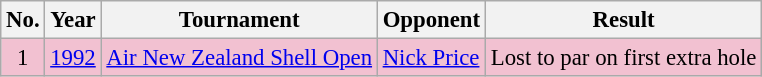<table class="wikitable" style="font-size:95%;">
<tr>
<th>No.</th>
<th>Year</th>
<th>Tournament</th>
<th>Opponent</th>
<th>Result</th>
</tr>
<tr style="background:#F2C1D1;">
<td align=center>1</td>
<td><a href='#'>1992</a></td>
<td><a href='#'>Air New Zealand Shell Open</a></td>
<td> <a href='#'>Nick Price</a></td>
<td>Lost to par on first extra hole</td>
</tr>
</table>
